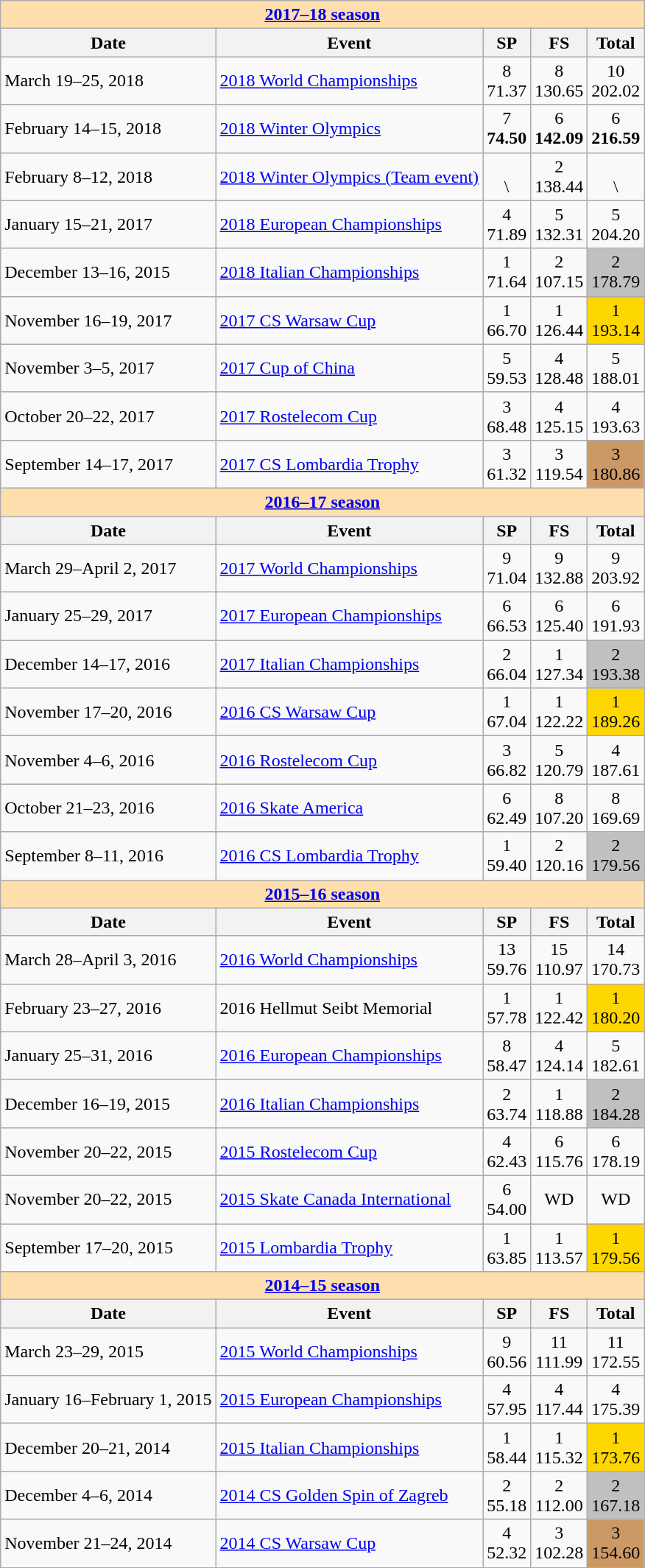<table class="wikitable">
<tr>
<th style="background-color: #ffdead;" colspan=5 align=center><a href='#'>2017–18 season</a></th>
</tr>
<tr>
<th>Date</th>
<th>Event</th>
<th>SP</th>
<th>FS</th>
<th>Total</th>
</tr>
<tr>
<td>March 19–25, 2018</td>
<td><a href='#'>2018 World Championships</a></td>
<td align=center>8 <br> 71.37</td>
<td align=center>8 <br> 130.65</td>
<td align=center>10 <br> 202.02</td>
</tr>
<tr>
<td>February 14–15, 2018</td>
<td><a href='#'>2018 Winter Olympics</a></td>
<td align=center>7 <br> <strong>74.50</strong></td>
<td align=center>6 <br> <strong>142.09</strong></td>
<td align=center>6 <br> <strong>216.59</strong></td>
</tr>
<tr>
<td>February 8–12, 2018</td>
<td><a href='#'>2018 Winter Olympics (Team event)</a></td>
<td align=center><br> \</td>
<td align=center>2 <br> 138.44</td>
<td align=center><br> \</td>
</tr>
<tr>
<td>January 15–21, 2017</td>
<td><a href='#'>2018 European Championships</a></td>
<td align=center>4 <br> 71.89</td>
<td align=center>5 <br> 132.31</td>
<td align=center>5 <br> 204.20</td>
</tr>
<tr>
<td>December 13–16, 2015</td>
<td><a href='#'>2018 Italian Championships</a></td>
<td align=center>1 <br> 71.64</td>
<td align=center>2 <br> 107.15</td>
<td align=center bgcolor=silver>2 <br> 178.79</td>
</tr>
<tr>
<td>November 16–19, 2017</td>
<td><a href='#'>2017 CS Warsaw Cup</a></td>
<td align=center>1 <br> 66.70</td>
<td align=center>1 <br> 126.44</td>
<td align=center bgcolor=gold>1 <br> 193.14</td>
</tr>
<tr>
<td>November 3–5, 2017</td>
<td><a href='#'>2017 Cup of China</a></td>
<td align=center>5 <br> 59.53</td>
<td align=center>4 <br> 128.48</td>
<td align=center>5 <br> 188.01</td>
</tr>
<tr>
<td>October 20–22, 2017</td>
<td><a href='#'>2017 Rostelecom Cup</a></td>
<td align=center>3 <br> 68.48</td>
<td align=center>4 <br> 125.15</td>
<td align=center>4 <br> 193.63</td>
</tr>
<tr>
<td>September 14–17, 2017</td>
<td><a href='#'>2017 CS Lombardia Trophy</a></td>
<td align=center>3 <br> 61.32</td>
<td align=center>3 <br> 119.54</td>
<td align=center bgcolor="cc9966">3 <br> 180.86</td>
</tr>
<tr>
<th style="background-color: #ffdead;" colspan=5 align=center><a href='#'>2016–17 season</a></th>
</tr>
<tr>
<th>Date</th>
<th>Event</th>
<th>SP</th>
<th>FS</th>
<th>Total</th>
</tr>
<tr>
<td>March 29–April 2, 2017</td>
<td><a href='#'>2017 World Championships</a></td>
<td align=center>9 <br> 71.04</td>
<td align=center>9 <br> 132.88</td>
<td align=center>9 <br> 203.92</td>
</tr>
<tr>
<td>January 25–29, 2017</td>
<td><a href='#'>2017 European Championships</a></td>
<td align=center>6 <br> 66.53</td>
<td align=center>6 <br> 125.40</td>
<td align=center>6 <br> 191.93</td>
</tr>
<tr>
<td>December 14–17, 2016</td>
<td><a href='#'>2017 Italian Championships</a></td>
<td align=center>2 <br> 66.04</td>
<td align=center>1 <br> 127.34</td>
<td align=center bgcolor=silver>2 <br> 193.38</td>
</tr>
<tr>
<td>November 17–20, 2016</td>
<td><a href='#'>2016 CS Warsaw Cup</a></td>
<td align=center>1 <br> 67.04</td>
<td align=center>1 <br> 122.22</td>
<td align=center bgcolor=gold>1 <br> 189.26</td>
</tr>
<tr>
<td>November 4–6, 2016</td>
<td><a href='#'>2016 Rostelecom Cup</a></td>
<td align=center>3 <br> 66.82</td>
<td align=center>5 <br> 120.79</td>
<td align=center>4 <br> 187.61</td>
</tr>
<tr>
<td>October 21–23, 2016</td>
<td><a href='#'>2016 Skate America</a></td>
<td align=center>6 <br> 62.49</td>
<td align=center>8 <br> 107.20</td>
<td align=center>8 <br> 169.69</td>
</tr>
<tr>
<td>September 8–11, 2016</td>
<td><a href='#'>2016 CS Lombardia Trophy</a></td>
<td align=center>1 <br> 59.40</td>
<td align=center>2 <br> 120.16</td>
<td align=center bgcolor=silver>2 <br> 179.56</td>
</tr>
<tr>
<th style="background-color: #ffdead;" colspan=5 align=center><a href='#'>2015–16 season</a></th>
</tr>
<tr>
<th>Date</th>
<th>Event</th>
<th>SP</th>
<th>FS</th>
<th>Total</th>
</tr>
<tr>
<td>March 28–April 3, 2016</td>
<td><a href='#'>2016 World Championships</a></td>
<td align=center>13 <br> 59.76</td>
<td align=center>15 <br> 110.97</td>
<td align=center>14 <br> 170.73</td>
</tr>
<tr>
<td>February 23–27, 2016</td>
<td>2016 Hellmut Seibt Memorial</td>
<td align=center>1 <br> 57.78</td>
<td align=center>1 <br> 122.42</td>
<td align=center bgcolor=gold>1 <br> 180.20</td>
</tr>
<tr>
<td>January 25–31, 2016</td>
<td><a href='#'>2016 European Championships</a></td>
<td align=center>8 <br> 58.47</td>
<td align=center>4 <br> 124.14</td>
<td align=center>5 <br> 182.61</td>
</tr>
<tr>
<td>December 16–19, 2015</td>
<td><a href='#'>2016 Italian Championships</a></td>
<td align=center>2 <br> 63.74</td>
<td align=center>1 <br> 118.88</td>
<td align=center bgcolor=silver>2 <br> 184.28</td>
</tr>
<tr>
<td>November 20–22, 2015</td>
<td><a href='#'>2015 Rostelecom Cup</a></td>
<td align=center>4 <br> 62.43</td>
<td align=center>6 <br> 115.76</td>
<td align=center>6 <br> 178.19</td>
</tr>
<tr>
<td>November 20–22, 2015</td>
<td><a href='#'>2015 Skate Canada International</a></td>
<td align=center>6 <br> 54.00</td>
<td align=center>WD</td>
<td align=center>WD</td>
</tr>
<tr>
<td>September 17–20, 2015</td>
<td><a href='#'>2015 Lombardia Trophy</a></td>
<td align=center>1 <br> 63.85</td>
<td align=center>1 <br> 113.57</td>
<td align=center bgcolor=gold>1 <br> 179.56</td>
</tr>
<tr>
<th style="background-color: #ffdead;" colspan=5 align=center><a href='#'>2014–15 season</a></th>
</tr>
<tr>
<th>Date</th>
<th>Event</th>
<th>SP</th>
<th>FS</th>
<th>Total</th>
</tr>
<tr>
<td>March 23–29, 2015</td>
<td><a href='#'>2015 World Championships</a></td>
<td align=center>9 <br> 60.56</td>
<td align=center>11 <br> 111.99</td>
<td align=center>11 <br> 172.55</td>
</tr>
<tr>
<td>January 16–February 1, 2015</td>
<td><a href='#'>2015 European Championships</a></td>
<td align=center>4 <br> 57.95</td>
<td align=center>4 <br> 117.44</td>
<td align=center>4 <br> 175.39</td>
</tr>
<tr>
<td>December 20–21, 2014</td>
<td><a href='#'>2015 Italian Championships</a></td>
<td align=center>1 <br> 58.44</td>
<td align=center>1 <br> 115.32</td>
<td align=center bgcolor=gold>1 <br> 173.76</td>
</tr>
<tr>
<td>December 4–6, 2014</td>
<td><a href='#'>2014 CS Golden Spin of Zagreb</a></td>
<td align=center>2 <br> 55.18</td>
<td align=center>2 <br> 112.00</td>
<td align=center bgcolor=silver>2 <br> 167.18</td>
</tr>
<tr>
<td>November 21–24, 2014</td>
<td><a href='#'>2014 CS Warsaw Cup</a></td>
<td align=center>4 <br> 52.32</td>
<td align=center>3 <br> 102.28</td>
<td align=center bgcolor=cc9966>3 <br> 154.60</td>
</tr>
</table>
